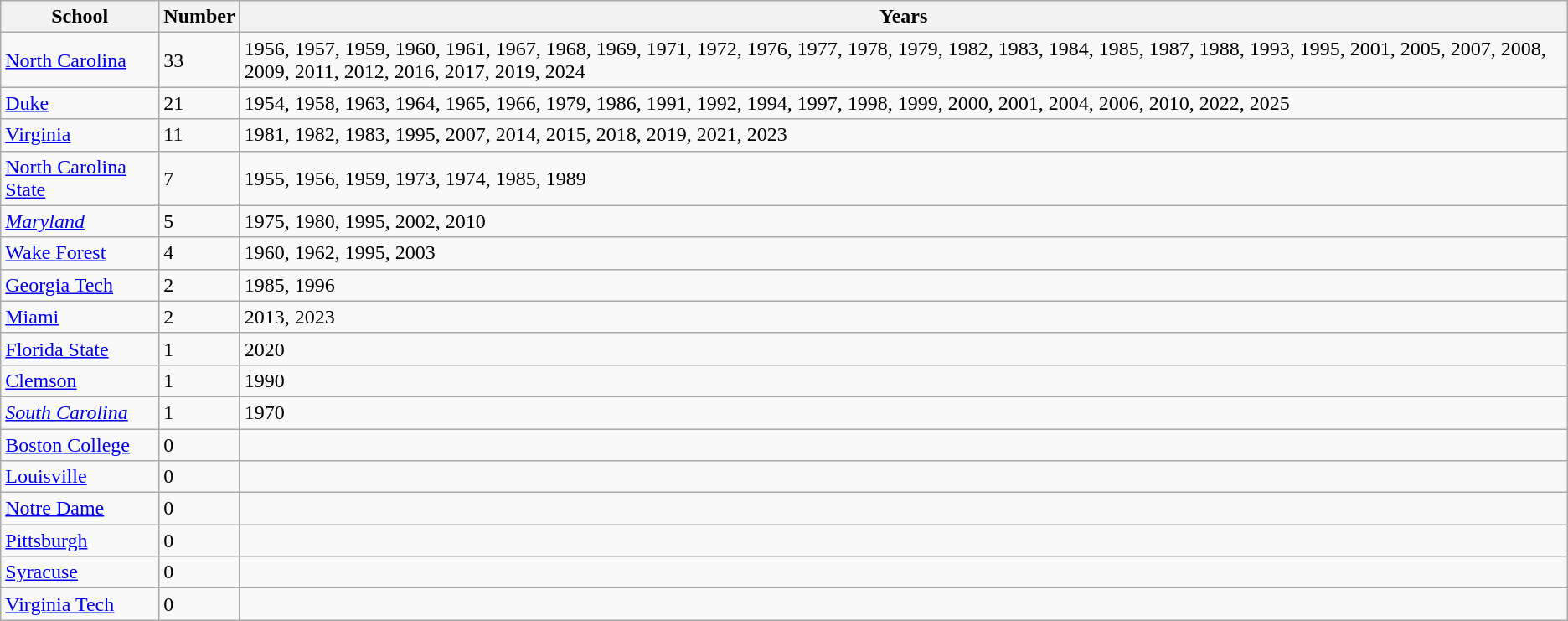<table class="wikitable sortable">
<tr>
<th>School</th>
<th>Number</th>
<th>Years</th>
</tr>
<tr>
<td><a href='#'>North Carolina</a></td>
<td>33</td>
<td>1956, 1957, 1959, 1960, 1961, 1967, 1968, 1969, 1971, 1972, 1976, 1977, 1978, 1979, 1982, 1983, 1984, 1985, 1987, 1988, 1993, 1995, 2001, 2005, 2007, 2008, 2009, 2011, 2012, 2016, 2017, 2019, 2024</td>
</tr>
<tr>
<td><a href='#'>Duke</a></td>
<td>21</td>
<td>1954, 1958, 1963, 1964, 1965, 1966, 1979, 1986, 1991, 1992, 1994, 1997, 1998, 1999, 2000, 2001, 2004, 2006, 2010, 2022, 2025</td>
</tr>
<tr>
<td><a href='#'>Virginia</a></td>
<td>11</td>
<td>1981, 1982, 1983, 1995, 2007, 2014, 2015, 2018, 2019, 2021, 2023</td>
</tr>
<tr>
<td><a href='#'>North Carolina State</a></td>
<td>7</td>
<td>1955, 1956, 1959, 1973, 1974, 1985, 1989</td>
</tr>
<tr>
<td><em><a href='#'>Maryland</a></em></td>
<td>5</td>
<td>1975, 1980, 1995, 2002, 2010</td>
</tr>
<tr>
<td><a href='#'>Wake Forest</a></td>
<td>4</td>
<td>1960, 1962, 1995, 2003</td>
</tr>
<tr>
<td><a href='#'>Georgia Tech</a></td>
<td>2</td>
<td>1985, 1996 </td>
</tr>
<tr>
<td><a href='#'>Miami</a></td>
<td>2</td>
<td>2013, 2023</td>
</tr>
<tr>
<td><a href='#'>Florida State</a></td>
<td>1</td>
<td>2020</td>
</tr>
<tr>
<td><a href='#'>Clemson</a></td>
<td>1</td>
<td>1990</td>
</tr>
<tr>
<td><em><a href='#'>South Carolina</a></em></td>
<td>1</td>
<td>1970</td>
</tr>
<tr>
<td><a href='#'>Boston College</a></td>
<td>0</td>
<td></td>
</tr>
<tr>
<td><a href='#'>Louisville</a></td>
<td>0</td>
<td></td>
</tr>
<tr>
<td><a href='#'>Notre Dame</a></td>
<td>0</td>
<td></td>
</tr>
<tr>
<td><a href='#'>Pittsburgh</a></td>
<td>0</td>
<td></td>
</tr>
<tr>
<td><a href='#'>Syracuse</a></td>
<td>0</td>
<td></td>
</tr>
<tr>
<td><a href='#'>Virginia Tech</a></td>
<td>0</td>
<td></td>
</tr>
</table>
